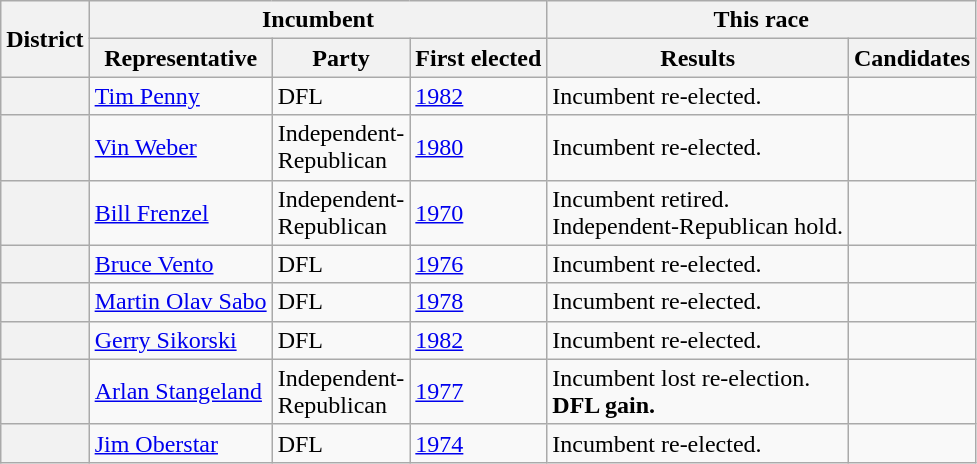<table class=wikitable>
<tr>
<th rowspan=2>District</th>
<th colspan=3>Incumbent</th>
<th colspan=2>This race</th>
</tr>
<tr>
<th>Representative</th>
<th>Party</th>
<th>First elected</th>
<th>Results</th>
<th>Candidates</th>
</tr>
<tr>
<th></th>
<td><a href='#'>Tim Penny</a></td>
<td>DFL</td>
<td><a href='#'>1982</a></td>
<td>Incumbent re-elected.</td>
<td nowrap></td>
</tr>
<tr>
<th></th>
<td><a href='#'>Vin Weber</a></td>
<td>Independent-<br>Republican</td>
<td><a href='#'>1980</a></td>
<td>Incumbent re-elected.</td>
<td nowrap></td>
</tr>
<tr>
<th></th>
<td><a href='#'>Bill Frenzel</a></td>
<td>Independent-<br>Republican</td>
<td><a href='#'>1970</a></td>
<td>Incumbent retired.<br>Independent-Republican hold.</td>
<td nowrap></td>
</tr>
<tr>
<th></th>
<td><a href='#'>Bruce Vento</a></td>
<td>DFL</td>
<td><a href='#'>1976</a></td>
<td>Incumbent re-elected.</td>
<td nowrap></td>
</tr>
<tr>
<th></th>
<td><a href='#'>Martin Olav Sabo</a></td>
<td>DFL</td>
<td><a href='#'>1978</a></td>
<td>Incumbent re-elected.</td>
<td nowrap></td>
</tr>
<tr>
<th></th>
<td><a href='#'>Gerry Sikorski</a></td>
<td>DFL</td>
<td><a href='#'>1982</a></td>
<td>Incumbent re-elected.</td>
<td nowrap></td>
</tr>
<tr>
<th></th>
<td><a href='#'>Arlan Stangeland</a></td>
<td>Independent-<br>Republican</td>
<td><a href='#'>1977</a></td>
<td>Incumbent lost re-election.<br><strong>DFL gain.</strong></td>
<td nowrap></td>
</tr>
<tr>
<th></th>
<td><a href='#'>Jim Oberstar</a></td>
<td>DFL</td>
<td><a href='#'>1974</a></td>
<td>Incumbent re-elected.</td>
<td nowrap></td>
</tr>
</table>
